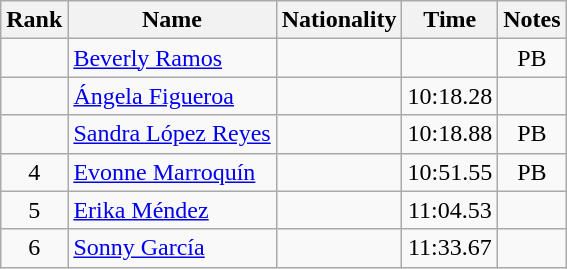<table class="wikitable sortable" style="text-align:center">
<tr>
<th>Rank</th>
<th>Name</th>
<th>Nationality</th>
<th>Time</th>
<th>Notes</th>
</tr>
<tr>
<td></td>
<td align=left><a href='#'>Beverly Ramos</a></td>
<td align=left></td>
<td></td>
<td>PB</td>
</tr>
<tr>
<td></td>
<td align=left><a href='#'>Ángela Figueroa</a></td>
<td align=left></td>
<td>10:18.28</td>
<td></td>
</tr>
<tr>
<td></td>
<td align=left><a href='#'>Sandra López Reyes</a></td>
<td align=left></td>
<td>10:18.88</td>
<td>PB</td>
</tr>
<tr>
<td>4</td>
<td align=left><a href='#'>Evonne Marroquín</a></td>
<td align=left></td>
<td>10:51.55</td>
<td>PB</td>
</tr>
<tr>
<td>5</td>
<td align=left><a href='#'>Erika Méndez</a></td>
<td align=left></td>
<td>11:04.53</td>
<td></td>
</tr>
<tr>
<td>6</td>
<td align=left><a href='#'>Sonny García</a></td>
<td align=left></td>
<td>11:33.67</td>
<td></td>
</tr>
</table>
